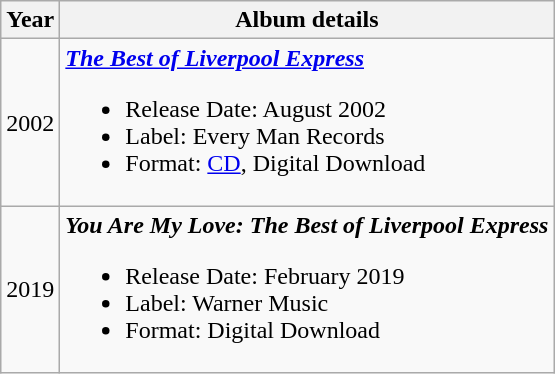<table class="wikitable">
<tr>
<th rowspan="1">Year</th>
<th rowspan="1">Album details</th>
</tr>
<tr>
<td>2002</td>
<td><strong><em><a href='#'>The Best of Liverpool Express</a></em></strong><br><ul><li>Release Date: August 2002</li><li>Label: Every Man Records</li><li>Format: <a href='#'>CD</a>, Digital Download</li></ul></td>
</tr>
<tr>
<td>2019</td>
<td><strong><em>You Are My Love: The Best of Liverpool Express</em></strong><br><ul><li>Release Date: February 2019</li><li>Label: Warner Music</li><li>Format: Digital Download</li></ul></td>
</tr>
</table>
